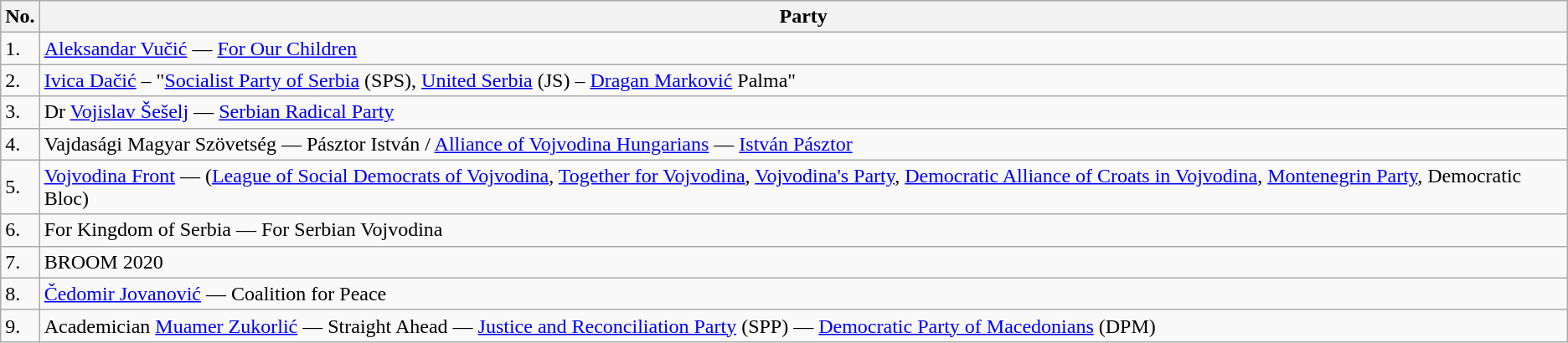<table class="wikitable">
<tr>
<th>No.</th>
<th>Party</th>
</tr>
<tr>
<td>1.</td>
<td><a href='#'>Aleksandar Vučić</a> — <a href='#'>For Our Children</a></td>
</tr>
<tr>
<td>2.</td>
<td><a href='#'>Ivica Dačić</a> – "<a href='#'>Socialist Party of Serbia</a> (SPS), <a href='#'>United Serbia</a> (JS) – <a href='#'>Dragan Marković</a> Palma"</td>
</tr>
<tr>
<td>3.</td>
<td>Dr <a href='#'>Vojislav Šešelj</a> — <a href='#'>Serbian Radical Party</a></td>
</tr>
<tr>
<td>4.</td>
<td>Vajdasági Magyar Szövetség — Pásztor István / <a href='#'>Alliance of Vojvodina Hungarians</a> — <a href='#'>István Pásztor</a></td>
</tr>
<tr>
<td>5.</td>
<td><a href='#'>Vojvodina Front</a> — (<a href='#'>League of Social Democrats of Vojvodina</a>, <a href='#'>Together for Vojvodina</a>, <a href='#'>Vojvodina's Party</a>, <a href='#'>Democratic Alliance of Croats in Vojvodina</a>, <a href='#'>Montenegrin Party</a>, Democratic Bloc)</td>
</tr>
<tr>
<td>6.</td>
<td>For Kingdom of Serbia — For Serbian Vojvodina</td>
</tr>
<tr>
<td>7.</td>
<td>BROOM 2020</td>
</tr>
<tr>
<td>8.</td>
<td><a href='#'>Čedomir Jovanović</a> — Coalition for Peace</td>
</tr>
<tr>
<td>9.</td>
<td>Academician <a href='#'>Muamer Zukorlić</a> — Straight Ahead — <a href='#'>Justice and Reconciliation Party</a> (SPP) — <a href='#'>Democratic Party of Macedonians</a> (DPM)</td>
</tr>
</table>
